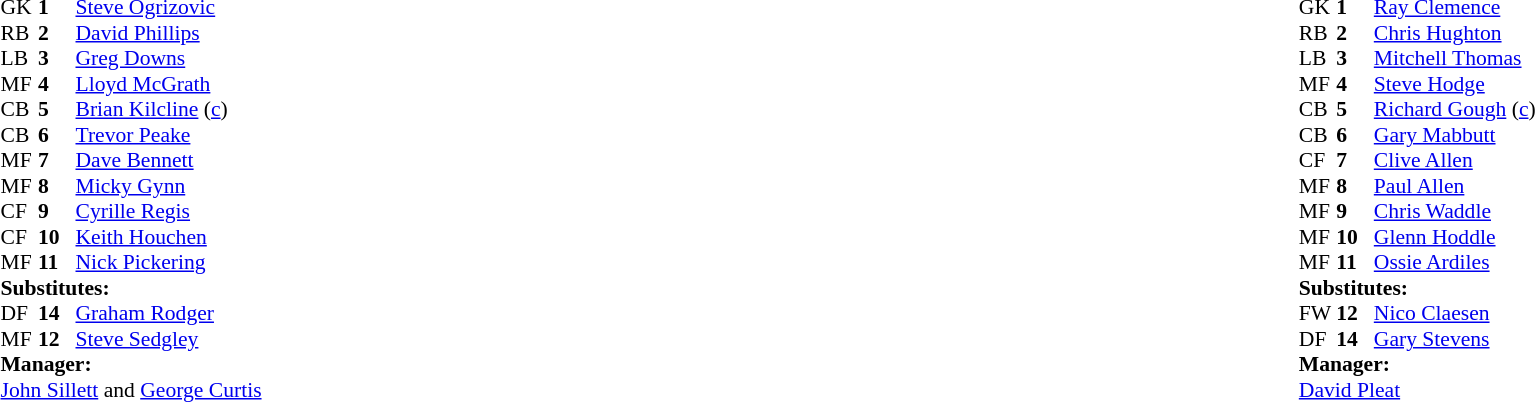<table width="100%">
<tr>
<td valign="top" width="50%"><br><table style="font-size: 90%" cellspacing="0" cellpadding="0">
<tr>
<td colspan="4"></td>
</tr>
<tr>
<th width="25"></th>
<th width="25"></th>
</tr>
<tr>
<td>GK</td>
<td><strong>1</strong></td>
<td> <a href='#'>Steve Ogrizovic</a></td>
</tr>
<tr>
<td>RB</td>
<td><strong>2</strong></td>
<td> <a href='#'>David Phillips</a></td>
</tr>
<tr>
<td>LB</td>
<td><strong>3</strong></td>
<td> <a href='#'>Greg Downs</a></td>
</tr>
<tr>
<td>MF</td>
<td><strong>4</strong></td>
<td> <a href='#'>Lloyd McGrath</a></td>
</tr>
<tr>
<td>CB</td>
<td><strong>5</strong></td>
<td> <a href='#'>Brian Kilcline</a> (<a href='#'>c</a>)</td>
<td></td>
<td></td>
</tr>
<tr>
<td>CB</td>
<td><strong>6</strong></td>
<td> <a href='#'>Trevor Peake</a></td>
</tr>
<tr>
<td>MF</td>
<td><strong>7</strong></td>
<td> <a href='#'>Dave Bennett</a></td>
</tr>
<tr>
<td>MF</td>
<td><strong>8</strong></td>
<td> <a href='#'>Micky Gynn</a></td>
</tr>
<tr>
<td>CF</td>
<td><strong>9</strong></td>
<td> <a href='#'>Cyrille Regis</a></td>
</tr>
<tr>
<td>CF</td>
<td><strong>10</strong></td>
<td> <a href='#'>Keith Houchen</a></td>
</tr>
<tr>
<td>MF</td>
<td><strong>11</strong></td>
<td> <a href='#'>Nick Pickering</a></td>
</tr>
<tr>
<td colspan=4><strong>Substitutes:</strong></td>
</tr>
<tr>
<td>DF</td>
<td><strong>14</strong></td>
<td> <a href='#'>Graham Rodger</a></td>
<td></td>
<td></td>
</tr>
<tr>
<td>MF</td>
<td><strong>12</strong></td>
<td> <a href='#'>Steve Sedgley</a></td>
</tr>
<tr>
<td colspan=4><strong>Manager:</strong></td>
</tr>
<tr>
<td colspan="4"> <a href='#'>John Sillett</a> and  <a href='#'>George Curtis</a></td>
</tr>
</table>
</td>
<td valign="top" width="50%"><br><table style="font-size: 90%" cellspacing="0" cellpadding="0" align="center">
<tr>
<td colspan="4"></td>
</tr>
<tr>
<th width="25"></th>
<th width="25"></th>
</tr>
<tr>
<td>GK</td>
<td><strong>1</strong></td>
<td> <a href='#'>Ray Clemence</a></td>
</tr>
<tr>
<td>RB</td>
<td><strong>2</strong></td>
<td> <a href='#'>Chris Hughton</a></td>
<td></td>
<td></td>
</tr>
<tr>
<td>LB</td>
<td><strong>3</strong></td>
<td> <a href='#'>Mitchell Thomas</a></td>
</tr>
<tr>
<td>MF</td>
<td><strong>4</strong></td>
<td> <a href='#'>Steve Hodge</a></td>
</tr>
<tr>
<td>CB</td>
<td><strong>5</strong></td>
<td> <a href='#'>Richard Gough</a> (<a href='#'>c</a>)</td>
</tr>
<tr>
<td>CB</td>
<td><strong>6</strong></td>
<td> <a href='#'>Gary Mabbutt</a></td>
</tr>
<tr>
<td>CF</td>
<td><strong>7</strong></td>
<td> <a href='#'>Clive Allen</a></td>
</tr>
<tr>
<td>MF</td>
<td><strong>8</strong></td>
<td> <a href='#'>Paul Allen</a></td>
</tr>
<tr>
<td>MF</td>
<td><strong>9</strong></td>
<td> <a href='#'>Chris Waddle</a></td>
</tr>
<tr>
<td>MF</td>
<td><strong>10</strong></td>
<td> <a href='#'>Glenn Hoddle</a></td>
</tr>
<tr>
<td>MF</td>
<td><strong>11</strong></td>
<td> <a href='#'>Ossie Ardiles</a></td>
<td></td>
<td></td>
</tr>
<tr>
<td colspan=4><strong>Substitutes:</strong></td>
</tr>
<tr>
<td>FW</td>
<td><strong>12</strong></td>
<td> <a href='#'>Nico Claesen</a></td>
<td></td>
<td></td>
</tr>
<tr>
<td>DF</td>
<td><strong>14</strong></td>
<td> <a href='#'>Gary Stevens</a></td>
<td></td>
<td></td>
</tr>
<tr>
<td colspan=4><strong>Manager:</strong></td>
</tr>
<tr>
<td colspan="4"> <a href='#'>David Pleat</a></td>
</tr>
</table>
</td>
</tr>
</table>
